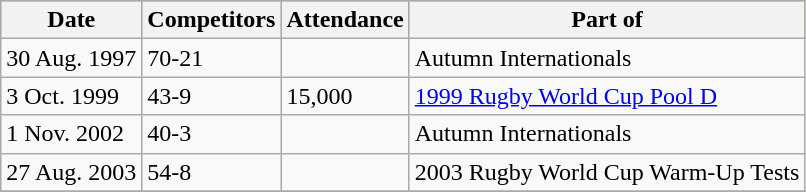<table class="wikitable">
<tr style="background:#bdb76b;">
<th>Date</th>
<th>Competitors</th>
<th>Attendance</th>
<th>Part of</th>
</tr>
<tr>
<td>30 Aug. 1997</td>
<td> 70-21 </td>
<td></td>
<td>Autumn Internationals</td>
</tr>
<tr>
<td>3 Oct. 1999</td>
<td> 43-9 </td>
<td>15,000</td>
<td><a href='#'>1999 Rugby World Cup Pool D</a></td>
</tr>
<tr>
<td>1 Nov. 2002</td>
<td> 40-3 </td>
<td></td>
<td>Autumn Internationals</td>
</tr>
<tr>
<td>27 Aug. 2003</td>
<td> 54-8 </td>
<td></td>
<td>2003 Rugby World Cup Warm-Up Tests</td>
</tr>
<tr>
</tr>
</table>
